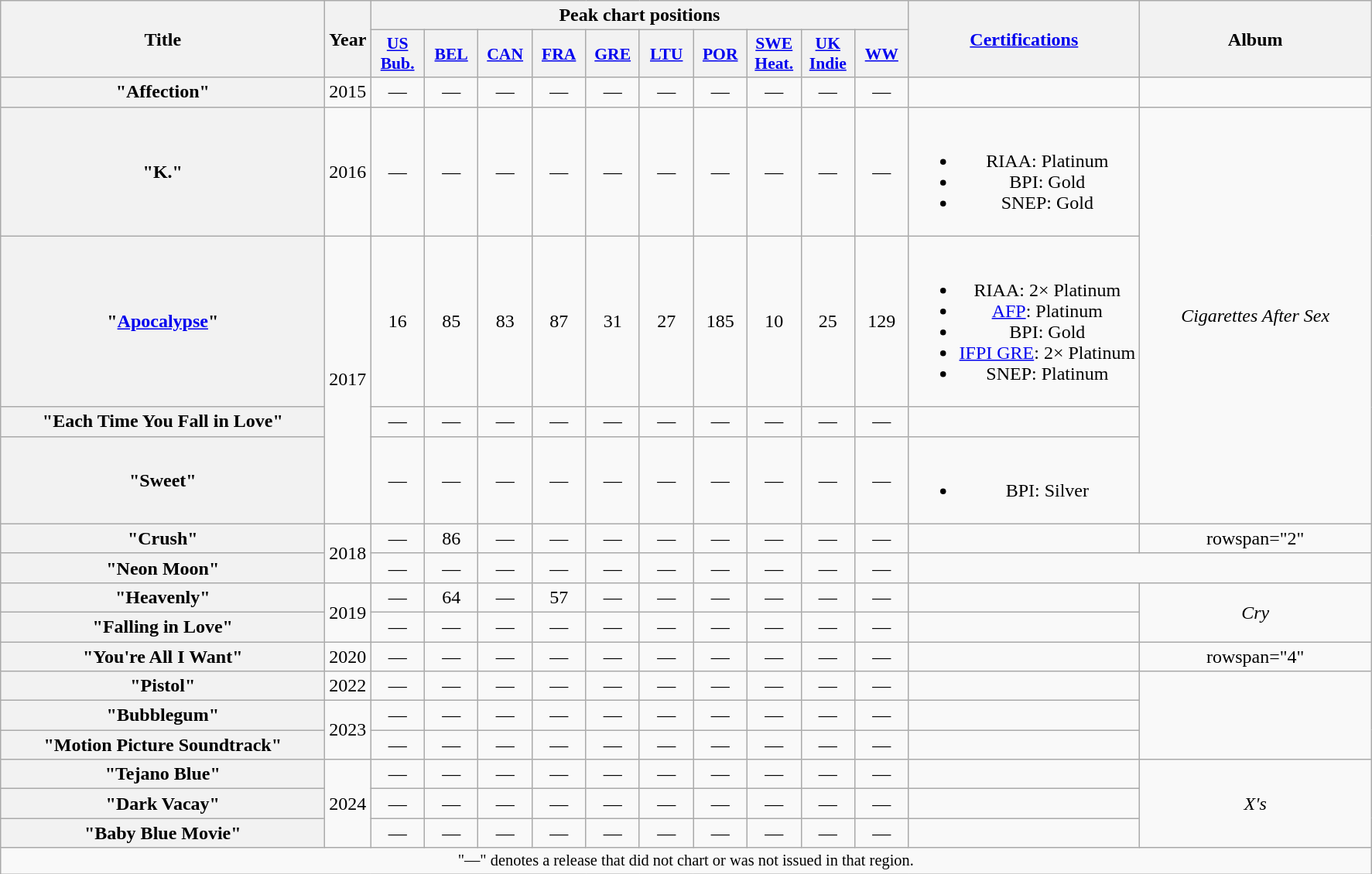<table class="wikitable plainrowheaders" style="text-align:center">
<tr>
<th scope="col" rowspan="2" style="width:17em;">Title</th>
<th scope="col" rowspan="2">Year</th>
<th scope="col" colspan="10">Peak chart positions</th>
<th scope="col" rowspan="2"><a href='#'>Certifications</a></th>
<th scope="col" style="width:12em;"rowspan="2">Album</th>
</tr>
<tr>
<th scope="col" style="width:2.75em;font-size:90%;"><a href='#'>US<br>Bub.</a><br></th>
<th scope="col" style="width:2.75em;font-size:90%;"><a href='#'>BEL</a><br></th>
<th scope="col" style="width:2.75em;font-size:90%;"><a href='#'>CAN</a><br></th>
<th scope="col" style="width:2.75em;font-size:90%;"><a href='#'>FRA</a><br></th>
<th scope="col" style="width:2.75em;font-size:90%;"><a href='#'>GRE</a><br></th>
<th scope="col" style="width:2.75em;font-size:90%;"><a href='#'>LTU</a><br></th>
<th scope="col" style="width:2.75em;font-size:90%;"><a href='#'>POR</a><br></th>
<th scope="col" style="width:2.75em;font-size:90%;"><a href='#'>SWE<br>Heat.</a><br></th>
<th scope="col" style="width:2.75em;font-size:90%;"><a href='#'>UK<br>Indie</a><br></th>
<th scope="col" style="width:2.75em;font-size:90%;"><a href='#'>WW</a><br></th>
</tr>
<tr>
<th scope="row">"Affection"</th>
<td>2015</td>
<td>—</td>
<td>—</td>
<td>—</td>
<td>—</td>
<td>—</td>
<td>—</td>
<td>—</td>
<td>—</td>
<td>—</td>
<td>—</td>
<td></td>
<td></td>
</tr>
<tr>
<th scope="row">"K."</th>
<td>2016</td>
<td>—</td>
<td>—</td>
<td>—</td>
<td>—</td>
<td>—</td>
<td>—</td>
<td>—</td>
<td>—</td>
<td>—</td>
<td>—</td>
<td><br><ul><li>RIAA: Platinum</li><li>BPI: Gold</li><li>SNEP: Gold</li></ul></td>
<td rowspan="4"><em>Cigarettes After Sex</em></td>
</tr>
<tr>
<th scope="row">"<a href='#'>Apocalypse</a>"</th>
<td rowspan="3">2017</td>
<td>16</td>
<td>85</td>
<td>83</td>
<td>87</td>
<td>31</td>
<td>27</td>
<td>185</td>
<td>10</td>
<td>25</td>
<td>129</td>
<td><br><ul><li>RIAA: 2× Platinum</li><li><a href='#'>AFP</a>: Platinum</li><li>BPI: Gold</li><li><a href='#'>IFPI GRE</a>: 2× Platinum</li><li>SNEP: Platinum</li></ul></td>
</tr>
<tr>
<th scope="row">"Each Time You Fall in Love"</th>
<td>—</td>
<td>—</td>
<td>—</td>
<td>—</td>
<td>—</td>
<td>—</td>
<td>—</td>
<td>—</td>
<td>—</td>
<td>—</td>
<td></td>
</tr>
<tr>
<th scope="row">"Sweet"</th>
<td>—</td>
<td>—</td>
<td>—</td>
<td>—</td>
<td>—</td>
<td>—</td>
<td>—</td>
<td>—</td>
<td>—</td>
<td>—</td>
<td><br><ul><li>BPI: Silver</li></ul></td>
</tr>
<tr>
<th scope="row">"Crush"</th>
<td rowspan="2">2018</td>
<td>—</td>
<td>86</td>
<td>—</td>
<td>—</td>
<td>—</td>
<td>—</td>
<td>—</td>
<td>—</td>
<td>—</td>
<td>—</td>
<td></td>
<td>rowspan="2" </td>
</tr>
<tr>
<th scope="row">"Neon Moon"</th>
<td>—</td>
<td>—</td>
<td>—</td>
<td>—</td>
<td>—</td>
<td>—</td>
<td>—</td>
<td>—</td>
<td>—</td>
<td>—</td>
</tr>
<tr>
<th scope="row">"Heavenly"</th>
<td rowspan="2">2019</td>
<td>—</td>
<td>64</td>
<td>—</td>
<td>57</td>
<td>—</td>
<td>—</td>
<td>—</td>
<td>—</td>
<td>—</td>
<td>—</td>
<td></td>
<td rowspan="2"><em>Cry</em></td>
</tr>
<tr>
<th scope="row">"Falling in Love"</th>
<td>—</td>
<td>—</td>
<td>—</td>
<td>—</td>
<td>—</td>
<td>—</td>
<td>—</td>
<td>—</td>
<td>—</td>
<td>—</td>
<td></td>
</tr>
<tr>
<th scope="row">"You're All I Want"</th>
<td>2020</td>
<td>—</td>
<td>—</td>
<td>—</td>
<td>—</td>
<td>—</td>
<td>—</td>
<td>—</td>
<td>—</td>
<td>—</td>
<td>—</td>
<td></td>
<td>rowspan="4" </td>
</tr>
<tr>
<th scope="row">"Pistol"</th>
<td>2022</td>
<td>—</td>
<td>—</td>
<td>—</td>
<td>—</td>
<td>—</td>
<td>—</td>
<td>—</td>
<td>—</td>
<td>—</td>
<td>—</td>
<td></td>
</tr>
<tr>
<th scope="row">"Bubblegum"</th>
<td rowspan="2">2023</td>
<td>—</td>
<td>—</td>
<td>—</td>
<td>—</td>
<td>—</td>
<td>—</td>
<td>—</td>
<td>—</td>
<td>—</td>
<td>—</td>
<td></td>
</tr>
<tr>
<th scope="row">"Motion Picture Soundtrack"</th>
<td>—</td>
<td>—</td>
<td>—</td>
<td>—</td>
<td>—</td>
<td>—</td>
<td>—</td>
<td>—</td>
<td>—</td>
<td>—</td>
<td></td>
</tr>
<tr>
<th scope="row">"Tejano Blue"</th>
<td rowspan="3">2024</td>
<td>—</td>
<td>—</td>
<td>—</td>
<td>—</td>
<td>—</td>
<td>—</td>
<td>—</td>
<td>—</td>
<td>—</td>
<td>—</td>
<td></td>
<td rowspan="3"><em>X's</em></td>
</tr>
<tr>
<th scope="row">"Dark Vacay"</th>
<td>—</td>
<td>—</td>
<td>—</td>
<td>—</td>
<td>—</td>
<td>—</td>
<td>—</td>
<td>—</td>
<td>—</td>
<td>—</td>
<td></td>
</tr>
<tr>
<th scope="row">"Baby Blue Movie"</th>
<td>—</td>
<td>—</td>
<td>—</td>
<td>—</td>
<td>—</td>
<td>—</td>
<td>—</td>
<td>—</td>
<td>—</td>
<td>—</td>
<td></td>
</tr>
<tr>
<td colspan="16" style="font-size: 85%">"—" denotes a release that did not chart or was not issued in that region.</td>
</tr>
</table>
